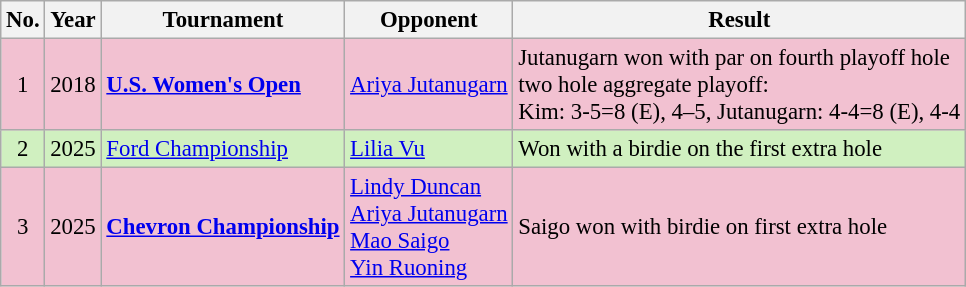<table class="wikitable" style="font-size:95%;">
<tr>
<th>No.</th>
<th>Year</th>
<th>Tournament</th>
<th>Opponent</th>
<th>Result</th>
</tr>
<tr style="background:#F2C1D1;">
<td align=center>1</td>
<td>2018</td>
<td><strong><a href='#'>U.S. Women's Open</a></strong></td>
<td> <a href='#'>Ariya Jutanugarn</a></td>
<td>Jutanugarn won with par on fourth playoff hole <br> two hole aggregate playoff: <br> Kim: 3-5=8 (E), 4–5, Jutanugarn: 4-4=8 (E), 4-4</td>
</tr>
<tr style="background:#D0F0C0;">
<td align=center>2</td>
<td>2025</td>
<td><a href='#'>Ford Championship</a></td>
<td> <a href='#'>Lilia Vu</a></td>
<td>Won with a birdie on the first extra hole</td>
</tr>
<tr style="background:#F2C1D1;">
<td align=center>3</td>
<td>2025</td>
<td><strong><a href='#'>Chevron Championship</a></strong></td>
<td> <a href='#'>Lindy Duncan</a><br> <a href='#'>Ariya Jutanugarn</a><br> <a href='#'>Mao Saigo</a><br> <a href='#'>Yin Ruoning</a></td>
<td>Saigo won with birdie on first extra hole</td>
</tr>
</table>
